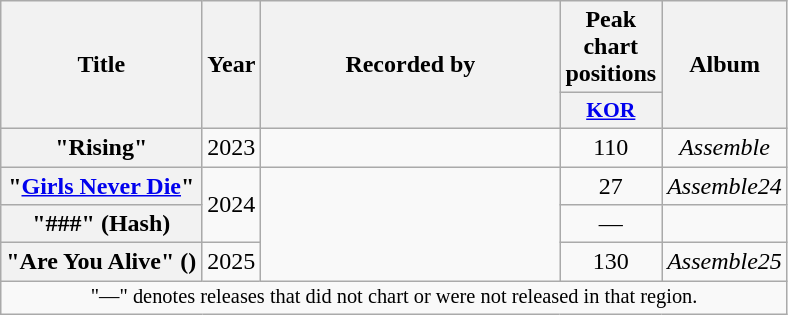<table class="wikitable plainrowheaders" style="text-align:center">
<tr>
<th scope="col" rowspan="2">Title</th>
<th scope="col" rowspan="2">Year</th>
<th scope="col" rowspan="2" style="width:12em">Recorded by</th>
<th scope="col">Peak chart positions</th>
<th scope="col" rowspan="2">Album</th>
</tr>
<tr>
<th scope="col" style="font-size:90%; width:3em"><a href='#'>KOR</a><br></th>
</tr>
<tr>
<th scope="row">"Rising"</th>
<td>2023</td>
<td style="text-align:left"></td>
<td>110</td>
<td><em>Assemble</em></td>
</tr>
<tr>
<th scope="row">"<a href='#'>Girls Never Die</a>"</th>
<td rowspan="2">2024</td>
<td rowspan="3" style="text-align:left"></td>
<td>27</td>
<td><em>Assemble24</em></td>
</tr>
<tr>
<th scope="row">"###" (Hash)</th>
<td>—</td>
<td></td>
</tr>
<tr>
<th scope="row">"Are You Alive" ()</th>
<td>2025</td>
<td>130</td>
<td><em>Assemble25</em></td>
</tr>
<tr>
<td colspan="5" style="font-size:85%">"—" denotes releases that did not chart or were not released in that region.</td>
</tr>
</table>
